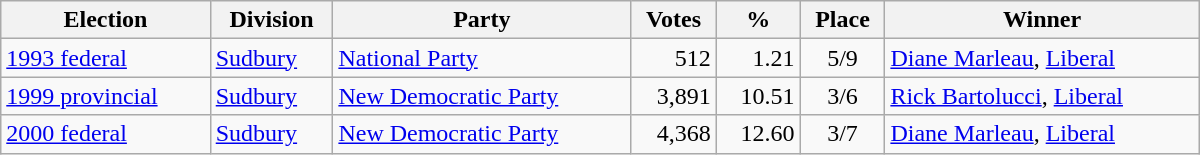<table class="wikitable" width="800">
<tr>
<th align="left">Election</th>
<th align="left">Division</th>
<th align="left">Party</th>
<th align="right">Votes</th>
<th align="right">%</th>
<th align="center">Place</th>
<th align="center">Winner</th>
</tr>
<tr>
<td align="left"><a href='#'>1993 federal</a></td>
<td align="left"><a href='#'>Sudbury</a></td>
<td align="left"><a href='#'>National Party</a></td>
<td align="right">512</td>
<td align="right">1.21</td>
<td align="center">5/9</td>
<td align="left"><a href='#'>Diane Marleau</a>, <a href='#'>Liberal</a></td>
</tr>
<tr>
<td align="left"><a href='#'>1999 provincial</a></td>
<td align="left"><a href='#'>Sudbury</a></td>
<td align="left"><a href='#'>New Democratic Party</a></td>
<td align="right">3,891</td>
<td align="right">10.51</td>
<td align="center">3/6</td>
<td align="left"><a href='#'>Rick Bartolucci</a>, <a href='#'>Liberal</a></td>
</tr>
<tr>
<td align="left"><a href='#'>2000 federal</a></td>
<td align="left"><a href='#'>Sudbury</a></td>
<td align="left"><a href='#'>New Democratic Party</a></td>
<td align="right">4,368</td>
<td align="right">12.60</td>
<td align="center">3/7</td>
<td align="left"><a href='#'>Diane Marleau</a>, <a href='#'>Liberal</a></td>
</tr>
</table>
